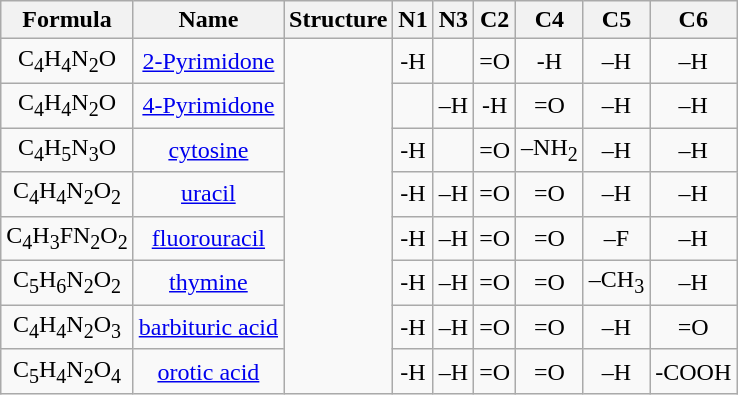<table class="wikitable centered" style="text-align:center" border="1" cellpadding="3">
<tr>
<th>Formula</th>
<th>Name</th>
<th>Structure</th>
<th>N1</th>
<th>N3</th>
<th>C2</th>
<th>C4</th>
<th>C5</th>
<th>C6</th>
</tr>
<tr>
<td>C<sub>4</sub>H<sub>4</sub>N<sub>2</sub>O</td>
<td><a href='#'>2-Pyrimidone</a></td>
<td rowspan=8></td>
<td>-H</td>
<td></td>
<td>=O</td>
<td>-H</td>
<td>–H</td>
<td>–H</td>
</tr>
<tr>
<td>C<sub>4</sub>H<sub>4</sub>N<sub>2</sub>O</td>
<td><a href='#'>4-Pyrimidone</a></td>
<td></td>
<td>–H</td>
<td>-H</td>
<td>=O</td>
<td>–H</td>
<td>–H</td>
</tr>
<tr>
<td>C<sub>4</sub>H<sub>5</sub>N<sub>3</sub>O</td>
<td><a href='#'>cytosine</a></td>
<td>-H</td>
<td></td>
<td>=O</td>
<td>–NH<sub>2</sub></td>
<td>–H</td>
<td>–H</td>
</tr>
<tr>
<td>C<sub>4</sub>H<sub>4</sub>N<sub>2</sub>O<sub>2</sub></td>
<td><a href='#'>uracil</a></td>
<td>-H</td>
<td>–H</td>
<td>=O</td>
<td>=O</td>
<td>–H</td>
<td>–H</td>
</tr>
<tr>
<td>C<sub>4</sub>H<sub>3</sub>FN<sub>2</sub>O<sub>2</sub></td>
<td><a href='#'>fluorouracil</a></td>
<td>-H</td>
<td>–H</td>
<td>=O</td>
<td>=O</td>
<td>–F</td>
<td>–H</td>
</tr>
<tr>
<td>C<sub>5</sub>H<sub>6</sub>N<sub>2</sub>O<sub>2</sub></td>
<td><a href='#'>thymine</a></td>
<td>-H</td>
<td>–H</td>
<td>=O</td>
<td>=O</td>
<td>–CH<sub>3</sub></td>
<td>–H</td>
</tr>
<tr>
<td>C<sub>4</sub>H<sub>4</sub>N<sub>2</sub>O<sub>3</sub></td>
<td><a href='#'>barbituric acid</a></td>
<td>-H</td>
<td>–H</td>
<td>=O</td>
<td>=O</td>
<td>–H</td>
<td>=O</td>
</tr>
<tr>
<td>C<sub>5</sub>H<sub>4</sub>N<sub>2</sub>O<sub>4</sub></td>
<td><a href='#'>orotic acid</a></td>
<td>-H</td>
<td>–H</td>
<td>=O</td>
<td>=O</td>
<td>–H</td>
<td>-COOH</td>
</tr>
</table>
